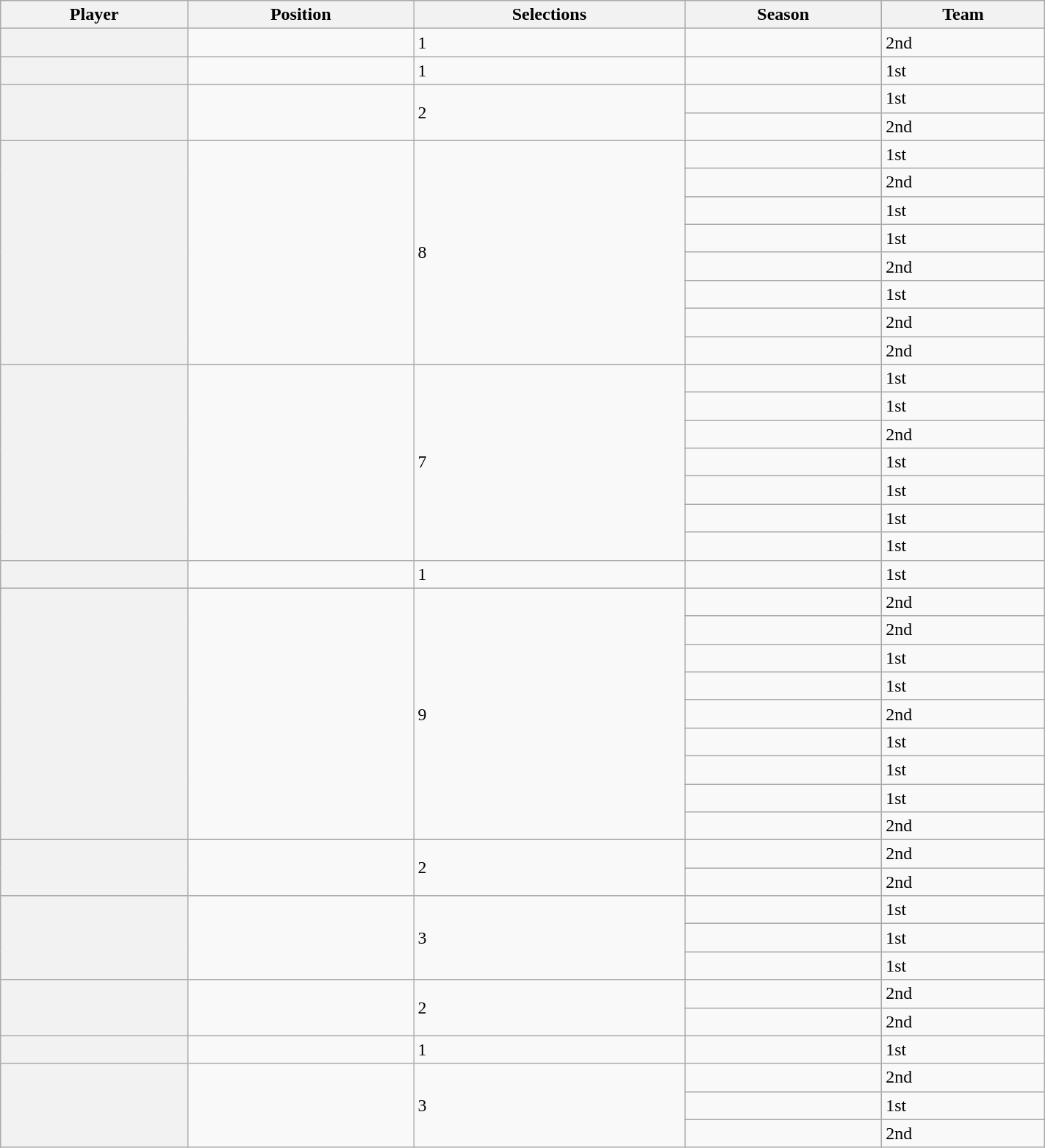<table class="wikitable sortable" width="75%">
<tr>
<th scope="col">Player</th>
<th scope="col">Position</th>
<th scope="col">Selections</th>
<th scope="col">Season</th>
<th scope="col">Team</th>
</tr>
<tr>
<th scope="row"></th>
<td></td>
<td>1</td>
<td></td>
<td>2nd</td>
</tr>
<tr>
<th scope="row"></th>
<td></td>
<td>1</td>
<td></td>
<td>1st</td>
</tr>
<tr>
<th scope="row" rowspan="2"></th>
<td rowspan="2"></td>
<td rowspan="2">2</td>
<td></td>
<td>1st</td>
</tr>
<tr>
<td></td>
<td>2nd</td>
</tr>
<tr>
<th scope="row" rowspan="8"></th>
<td rowspan="8"></td>
<td rowspan="8">8</td>
<td></td>
<td>1st</td>
</tr>
<tr>
<td></td>
<td>2nd</td>
</tr>
<tr>
<td></td>
<td>1st</td>
</tr>
<tr>
<td></td>
<td>1st</td>
</tr>
<tr>
<td></td>
<td>2nd</td>
</tr>
<tr>
<td></td>
<td>1st</td>
</tr>
<tr>
<td></td>
<td>2nd</td>
</tr>
<tr>
<td></td>
<td>2nd</td>
</tr>
<tr>
<th scope="row" rowspan="7"></th>
<td rowspan="7"></td>
<td rowspan="7">7</td>
<td></td>
<td>1st</td>
</tr>
<tr>
<td></td>
<td>1st</td>
</tr>
<tr>
<td></td>
<td>2nd</td>
</tr>
<tr>
<td></td>
<td>1st</td>
</tr>
<tr>
<td></td>
<td>1st</td>
</tr>
<tr>
<td></td>
<td>1st</td>
</tr>
<tr>
<td></td>
<td>1st</td>
</tr>
<tr>
<th scope="row"></th>
<td></td>
<td>1</td>
<td></td>
<td>1st</td>
</tr>
<tr>
<th scope="row" rowspan="9"></th>
<td rowspan="9"></td>
<td rowspan="9">9</td>
<td></td>
<td>2nd</td>
</tr>
<tr>
<td></td>
<td>2nd</td>
</tr>
<tr>
<td></td>
<td>1st</td>
</tr>
<tr>
<td></td>
<td>1st</td>
</tr>
<tr>
<td></td>
<td>2nd</td>
</tr>
<tr>
<td></td>
<td>1st</td>
</tr>
<tr>
<td></td>
<td>1st</td>
</tr>
<tr>
<td></td>
<td>1st</td>
</tr>
<tr>
<td></td>
<td>2nd</td>
</tr>
<tr>
<th scope="row" rowspan="2"></th>
<td rowspan="2"></td>
<td rowspan="2">2</td>
<td></td>
<td>2nd</td>
</tr>
<tr>
<td></td>
<td>2nd</td>
</tr>
<tr>
<th scope="row" rowspan="3"></th>
<td rowspan="3"></td>
<td rowspan="3">3</td>
<td></td>
<td>1st</td>
</tr>
<tr>
<td></td>
<td>1st</td>
</tr>
<tr>
<td></td>
<td>1st</td>
</tr>
<tr>
<th scope="row" rowspan="2"></th>
<td rowspan="2"></td>
<td rowspan="2">2</td>
<td></td>
<td>2nd</td>
</tr>
<tr>
<td></td>
<td>2nd</td>
</tr>
<tr>
<th scope="row"></th>
<td></td>
<td>1</td>
<td></td>
<td>1st</td>
</tr>
<tr>
<th scope="row" rowspan="3"></th>
<td rowspan="3"></td>
<td rowspan="3">3</td>
<td></td>
<td>2nd</td>
</tr>
<tr>
<td></td>
<td>1st</td>
</tr>
<tr>
<td></td>
<td>2nd</td>
</tr>
</table>
